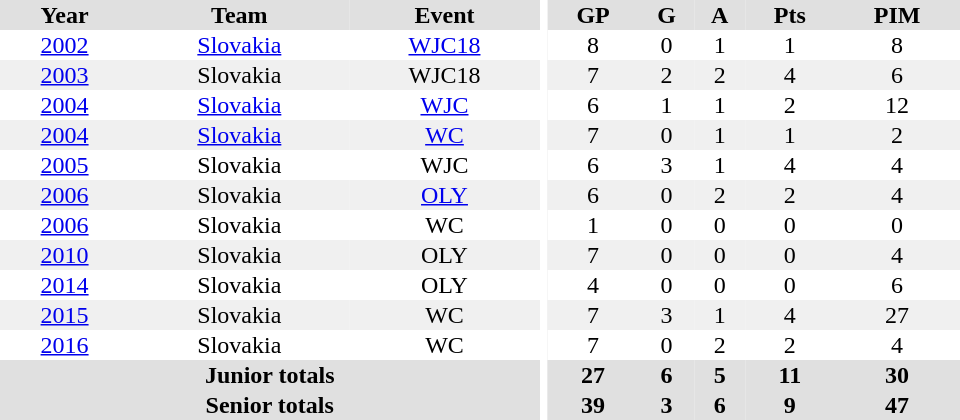<table border="0" cellpadding="1" cellspacing="0" ID="Table3" style="text-align:center; width:40em">
<tr bgcolor="#e0e0e0">
<th>Year</th>
<th>Team</th>
<th>Event</th>
<th rowspan="102" bgcolor="#ffffff"></th>
<th>GP</th>
<th>G</th>
<th>A</th>
<th>Pts</th>
<th>PIM</th>
</tr>
<tr>
<td><a href='#'>2002</a></td>
<td><a href='#'>Slovakia</a></td>
<td><a href='#'>WJC18</a></td>
<td>8</td>
<td>0</td>
<td>1</td>
<td>1</td>
<td>8</td>
</tr>
<tr bgcolor="#f0f0f0">
<td><a href='#'>2003</a></td>
<td>Slovakia</td>
<td>WJC18</td>
<td>7</td>
<td>2</td>
<td>2</td>
<td>4</td>
<td>6</td>
</tr>
<tr>
<td><a href='#'>2004</a></td>
<td><a href='#'>Slovakia</a></td>
<td><a href='#'>WJC</a></td>
<td>6</td>
<td>1</td>
<td>1</td>
<td>2</td>
<td>12</td>
</tr>
<tr bgcolor="#f0f0f0">
<td><a href='#'>2004</a></td>
<td><a href='#'>Slovakia</a></td>
<td><a href='#'>WC</a></td>
<td>7</td>
<td>0</td>
<td>1</td>
<td>1</td>
<td>2</td>
</tr>
<tr>
<td><a href='#'>2005</a></td>
<td>Slovakia</td>
<td>WJC</td>
<td>6</td>
<td>3</td>
<td>1</td>
<td>4</td>
<td>4</td>
</tr>
<tr bgcolor="#f0f0f0">
<td><a href='#'>2006</a></td>
<td>Slovakia</td>
<td><a href='#'>OLY</a></td>
<td>6</td>
<td>0</td>
<td>2</td>
<td>2</td>
<td>4</td>
</tr>
<tr>
<td><a href='#'>2006</a></td>
<td>Slovakia</td>
<td>WC</td>
<td>1</td>
<td>0</td>
<td>0</td>
<td>0</td>
<td>0</td>
</tr>
<tr bgcolor="#f0f0f0">
<td><a href='#'>2010</a></td>
<td>Slovakia</td>
<td>OLY</td>
<td>7</td>
<td>0</td>
<td>0</td>
<td>0</td>
<td>4</td>
</tr>
<tr>
<td><a href='#'>2014</a></td>
<td>Slovakia</td>
<td>OLY</td>
<td>4</td>
<td>0</td>
<td>0</td>
<td>0</td>
<td>6</td>
</tr>
<tr bgcolor="#f0f0f0">
<td><a href='#'>2015</a></td>
<td>Slovakia</td>
<td>WC</td>
<td>7</td>
<td>3</td>
<td>1</td>
<td>4</td>
<td>27</td>
</tr>
<tr>
<td><a href='#'>2016</a></td>
<td>Slovakia</td>
<td>WC</td>
<td>7</td>
<td>0</td>
<td>2</td>
<td>2</td>
<td>4</td>
</tr>
<tr bgcolor="#e0e0e0">
<th colspan="3">Junior totals</th>
<th>27</th>
<th>6</th>
<th>5</th>
<th>11</th>
<th>30</th>
</tr>
<tr bgcolor="#e0e0e0">
<th colspan="3">Senior totals</th>
<th>39</th>
<th>3</th>
<th>6</th>
<th>9</th>
<th>47</th>
</tr>
</table>
